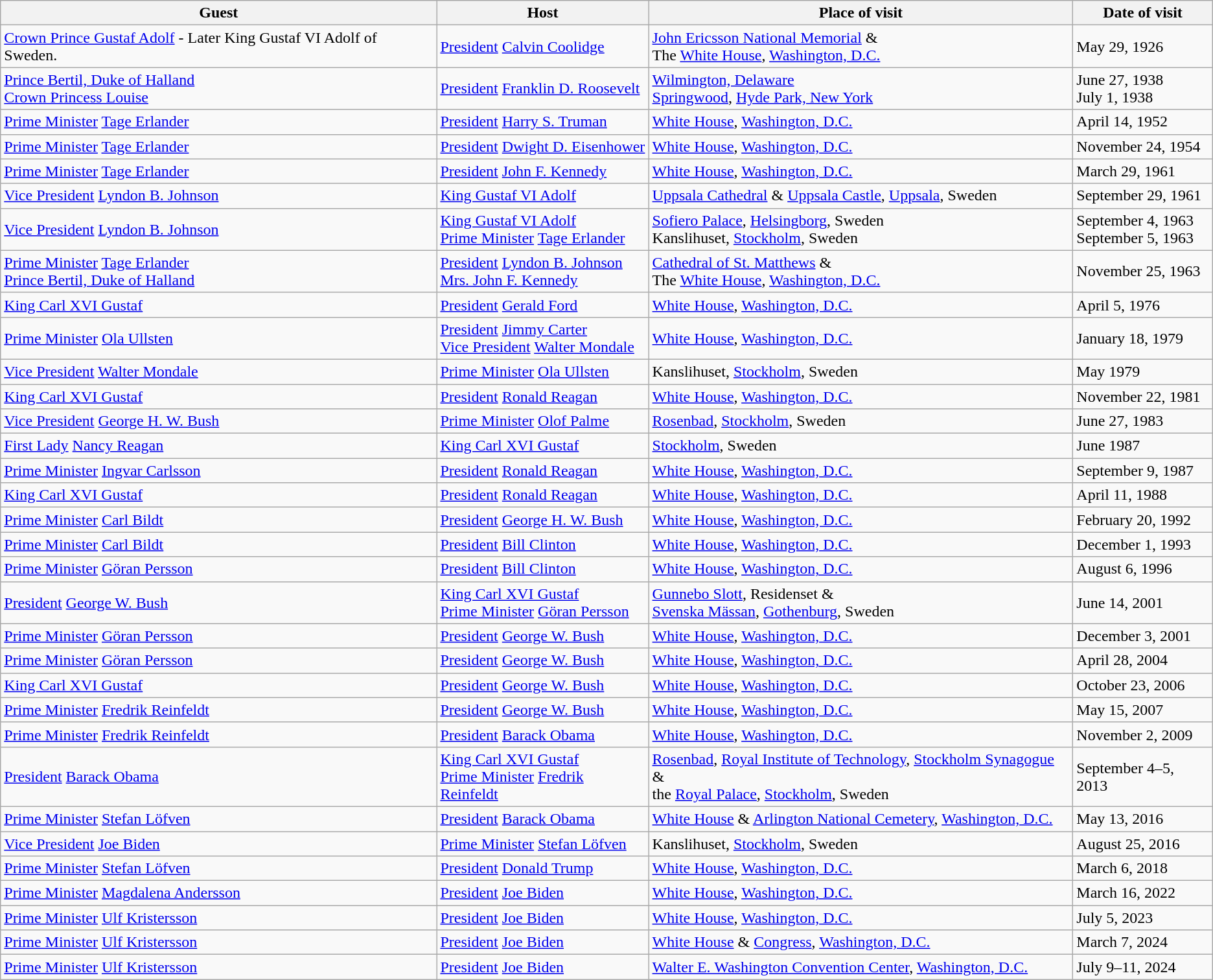<table class="wikitable">
<tr>
<th>Guest</th>
<th>Host</th>
<th>Place of visit</th>
<th>Date of visit</th>
</tr>
<tr>
<td> <a href='#'>Crown Prince Gustaf Adolf</a> - Later King Gustaf VI Adolf of Sweden.</td>
<td> <a href='#'>President</a> <a href='#'>Calvin Coolidge</a></td>
<td><a href='#'>John Ericsson National Memorial</a> &<br>The <a href='#'>White House</a>, <a href='#'>Washington, D.C.</a></td>
<td>May 29, 1926</td>
</tr>
<tr>
<td> <a href='#'>Prince Bertil, Duke of Halland</a><br> <a href='#'>Crown Princess Louise</a></td>
<td> <a href='#'>President</a> <a href='#'>Franklin D. Roosevelt</a></td>
<td><a href='#'>Wilmington, Delaware</a><br><a href='#'>Springwood</a>, <a href='#'>Hyde Park, New York</a></td>
<td>June 27, 1938<br>July 1, 1938</td>
</tr>
<tr>
<td> <a href='#'>Prime Minister</a> <a href='#'>Tage Erlander</a></td>
<td> <a href='#'>President</a> <a href='#'>Harry S. Truman</a></td>
<td><a href='#'>White House</a>, <a href='#'>Washington, D.C.</a></td>
<td>April 14, 1952</td>
</tr>
<tr>
<td> <a href='#'>Prime Minister</a> <a href='#'>Tage Erlander</a></td>
<td> <a href='#'>President</a> <a href='#'>Dwight D. Eisenhower</a></td>
<td><a href='#'>White House</a>, <a href='#'>Washington, D.C.</a></td>
<td>November 24, 1954</td>
</tr>
<tr>
<td> <a href='#'>Prime Minister</a> <a href='#'>Tage Erlander</a></td>
<td> <a href='#'>President</a> <a href='#'>John F. Kennedy</a></td>
<td><a href='#'>White House</a>, <a href='#'>Washington, D.C.</a></td>
<td>March 29, 1961</td>
</tr>
<tr>
<td> <a href='#'>Vice President</a> <a href='#'>Lyndon B. Johnson</a></td>
<td> <a href='#'>King Gustaf VI Adolf</a></td>
<td><a href='#'>Uppsala Cathedral</a> & <a href='#'>Uppsala Castle</a>, <a href='#'>Uppsala</a>, Sweden</td>
<td>September 29, 1961</td>
</tr>
<tr>
<td> <a href='#'>Vice President</a> <a href='#'>Lyndon B. Johnson</a></td>
<td> <a href='#'>King Gustaf VI Adolf</a><br> <a href='#'>Prime Minister</a> <a href='#'>Tage Erlander</a></td>
<td><a href='#'>Sofiero Palace</a>, <a href='#'>Helsingborg</a>, Sweden<br>Kanslihuset, <a href='#'>Stockholm</a>, Sweden</td>
<td>September 4, 1963<br>September 5, 1963</td>
</tr>
<tr>
<td> <a href='#'>Prime Minister</a> <a href='#'>Tage Erlander</a><br>  <a href='#'>Prince Bertil, Duke of Halland</a></td>
<td> <a href='#'>President</a> <a href='#'>Lyndon B. Johnson</a><br>  <a href='#'>Mrs. John F. Kennedy</a></td>
<td><a href='#'>Cathedral of St. Matthews</a> & <br> The <a href='#'>White House</a>, <a href='#'>Washington, D.C.</a></td>
<td>November 25, 1963</td>
</tr>
<tr>
<td> <a href='#'>King Carl XVI Gustaf</a></td>
<td> <a href='#'>President</a> <a href='#'>Gerald Ford</a></td>
<td><a href='#'>White House</a>, <a href='#'>Washington, D.C.</a></td>
<td>April 5, 1976</td>
</tr>
<tr>
<td> <a href='#'>Prime Minister</a> <a href='#'>Ola Ullsten</a></td>
<td> <a href='#'>President</a> <a href='#'>Jimmy Carter</a><br> <a href='#'>Vice President</a> <a href='#'>Walter Mondale</a></td>
<td><a href='#'>White House</a>, <a href='#'>Washington, D.C.</a></td>
<td>January 18, 1979</td>
</tr>
<tr>
<td> <a href='#'>Vice President</a> <a href='#'>Walter Mondale</a></td>
<td> <a href='#'>Prime Minister</a> <a href='#'>Ola Ullsten</a></td>
<td>Kanslihuset, <a href='#'>Stockholm</a>, Sweden</td>
<td>May 1979</td>
</tr>
<tr>
<td> <a href='#'>King Carl XVI Gustaf</a></td>
<td> <a href='#'>President</a> <a href='#'>Ronald Reagan</a></td>
<td><a href='#'>White House</a>, <a href='#'>Washington, D.C.</a></td>
<td>November 22, 1981</td>
</tr>
<tr>
<td> <a href='#'>Vice President</a> <a href='#'>George H. W. Bush</a></td>
<td> <a href='#'>Prime Minister</a> <a href='#'>Olof Palme</a></td>
<td><a href='#'>Rosenbad</a>, <a href='#'>Stockholm</a>, Sweden</td>
<td>June 27, 1983</td>
</tr>
<tr>
<td> <a href='#'>First Lady</a> <a href='#'>Nancy Reagan</a></td>
<td> <a href='#'>King Carl XVI Gustaf</a></td>
<td><a href='#'>Stockholm</a>, Sweden</td>
<td>June 1987</td>
</tr>
<tr>
<td> <a href='#'>Prime Minister</a> <a href='#'>Ingvar Carlsson</a></td>
<td> <a href='#'>President</a> <a href='#'>Ronald Reagan</a></td>
<td><a href='#'>White House</a>, <a href='#'>Washington, D.C.</a></td>
<td>September 9, 1987</td>
</tr>
<tr>
<td> <a href='#'>King Carl XVI Gustaf</a></td>
<td> <a href='#'>President</a> <a href='#'>Ronald Reagan</a></td>
<td><a href='#'>White House</a>, <a href='#'>Washington, D.C.</a></td>
<td>April 11, 1988</td>
</tr>
<tr>
<td> <a href='#'>Prime Minister</a> <a href='#'>Carl Bildt</a></td>
<td> <a href='#'>President</a> <a href='#'>George H. W. Bush</a></td>
<td><a href='#'>White House</a>, <a href='#'>Washington, D.C.</a></td>
<td>February 20, 1992</td>
</tr>
<tr>
<td> <a href='#'>Prime Minister</a> <a href='#'>Carl Bildt</a></td>
<td> <a href='#'>President</a> <a href='#'>Bill Clinton</a></td>
<td><a href='#'>White House</a>, <a href='#'>Washington, D.C.</a></td>
<td>December 1, 1993</td>
</tr>
<tr>
<td> <a href='#'>Prime Minister</a> <a href='#'>Göran Persson</a></td>
<td> <a href='#'>President</a> <a href='#'>Bill Clinton</a></td>
<td><a href='#'>White House</a>, <a href='#'>Washington, D.C.</a></td>
<td>August 6, 1996</td>
</tr>
<tr>
<td> <a href='#'>President</a> <a href='#'>George W. Bush</a></td>
<td> <a href='#'>King Carl XVI Gustaf</a><br> <a href='#'>Prime Minister</a> <a href='#'>Göran Persson</a></td>
<td><a href='#'>Gunnebo Slott</a>, Residenset &<br> <a href='#'>Svenska Mässan</a>, <a href='#'>Gothenburg</a>, Sweden</td>
<td>June 14, 2001</td>
</tr>
<tr>
<td> <a href='#'>Prime Minister</a> <a href='#'>Göran Persson</a></td>
<td> <a href='#'>President</a> <a href='#'>George W. Bush</a></td>
<td><a href='#'>White House</a>, <a href='#'>Washington, D.C.</a></td>
<td>December 3, 2001</td>
</tr>
<tr>
<td> <a href='#'>Prime Minister</a> <a href='#'>Göran Persson</a></td>
<td> <a href='#'>President</a> <a href='#'>George W. Bush</a></td>
<td><a href='#'>White House</a>, <a href='#'>Washington, D.C.</a></td>
<td>April 28, 2004</td>
</tr>
<tr>
<td> <a href='#'>King Carl XVI Gustaf</a></td>
<td> <a href='#'>President</a> <a href='#'>George W. Bush</a></td>
<td><a href='#'>White House</a>, <a href='#'>Washington, D.C.</a></td>
<td>October 23, 2006</td>
</tr>
<tr>
<td> <a href='#'>Prime Minister</a> <a href='#'>Fredrik Reinfeldt</a></td>
<td> <a href='#'>President</a> <a href='#'>George W. Bush</a></td>
<td><a href='#'>White House</a>, <a href='#'>Washington, D.C.</a></td>
<td>May 15, 2007</td>
</tr>
<tr>
<td> <a href='#'>Prime Minister</a> <a href='#'>Fredrik Reinfeldt</a></td>
<td> <a href='#'>President</a> <a href='#'>Barack Obama</a></td>
<td><a href='#'>White House</a>, <a href='#'>Washington, D.C.</a></td>
<td>November 2, 2009</td>
</tr>
<tr>
<td> <a href='#'>President</a> <a href='#'>Barack Obama</a></td>
<td> <a href='#'>King Carl XVI Gustaf</a><br> <a href='#'>Prime Minister</a> <a href='#'>Fredrik Reinfeldt</a></td>
<td><a href='#'>Rosenbad</a>, <a href='#'>Royal Institute of Technology</a>, <a href='#'>Stockholm Synagogue</a> &<br>the <a href='#'>Royal Palace</a>, <a href='#'>Stockholm</a>, Sweden</td>
<td>September 4–5, 2013</td>
</tr>
<tr>
<td> <a href='#'>Prime Minister</a> <a href='#'>Stefan Löfven</a></td>
<td> <a href='#'>President</a> <a href='#'>Barack Obama</a></td>
<td><a href='#'>White House</a> & <a href='#'>Arlington National Cemetery</a>, <a href='#'>Washington, D.C.</a></td>
<td>May 13, 2016</td>
</tr>
<tr>
<td> <a href='#'>Vice President</a> <a href='#'>Joe Biden</a></td>
<td> <a href='#'>Prime Minister</a> <a href='#'>Stefan Löfven</a></td>
<td>Kanslihuset, <a href='#'>Stockholm</a>, Sweden</td>
<td>August 25, 2016</td>
</tr>
<tr>
<td> <a href='#'>Prime Minister</a> <a href='#'>Stefan Löfven</a></td>
<td> <a href='#'>President</a> <a href='#'>Donald Trump</a></td>
<td><a href='#'>White House</a>, <a href='#'>Washington, D.C.</a></td>
<td>March 6, 2018</td>
</tr>
<tr>
<td> <a href='#'>Prime Minister</a> <a href='#'>Magdalena Andersson</a></td>
<td> <a href='#'>President</a> <a href='#'>Joe Biden</a></td>
<td><a href='#'>White House</a>, <a href='#'>Washington, D.C.</a></td>
<td>March 16, 2022</td>
</tr>
<tr>
<td> <a href='#'>Prime Minister</a> <a href='#'>Ulf Kristersson</a></td>
<td> <a href='#'>President</a> <a href='#'>Joe Biden</a></td>
<td><a href='#'>White House</a>, <a href='#'>Washington, D.C.</a></td>
<td>July 5, 2023</td>
</tr>
<tr>
<td> <a href='#'>Prime Minister</a> <a href='#'>Ulf Kristersson</a></td>
<td> <a href='#'>President</a> <a href='#'>Joe Biden</a></td>
<td><a href='#'>White House</a> & <a href='#'>Congress</a>, <a href='#'>Washington, D.C.</a></td>
<td>March 7, 2024</td>
</tr>
<tr>
<td> <a href='#'>Prime Minister</a> <a href='#'>Ulf Kristersson</a></td>
<td> <a href='#'>President</a> <a href='#'>Joe Biden</a></td>
<td><a href='#'>Walter E. Washington Convention Center</a>, <a href='#'>Washington, D.C.</a></td>
<td>July 9–11, 2024</td>
</tr>
</table>
